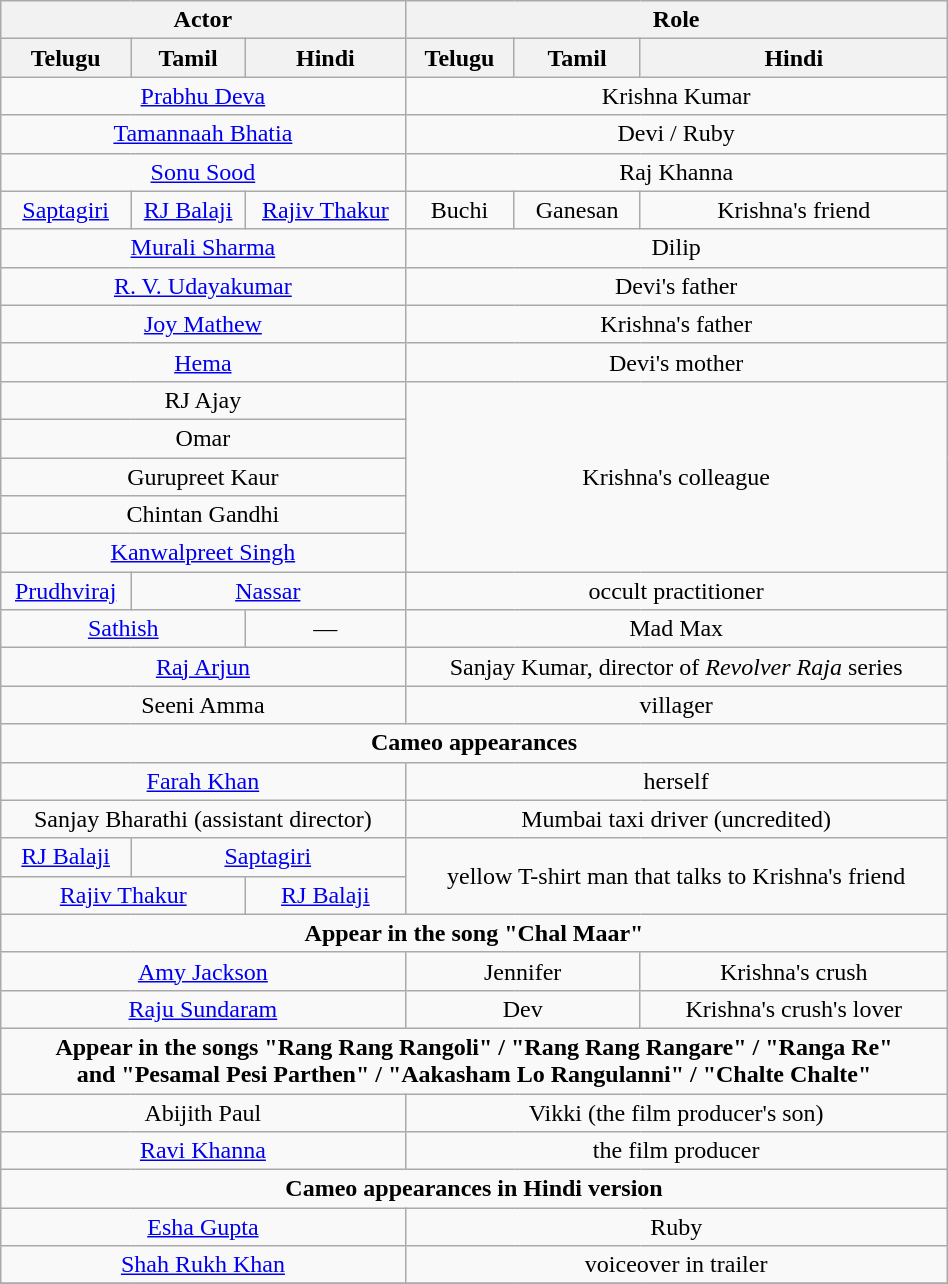<table class="wikitable" style="width:50%;">
<tr>
<th colspan="3">Actor</th>
<th colspan="3">Role</th>
</tr>
<tr>
<th>Telugu</th>
<th>Tamil</th>
<th>Hindi</th>
<th>Telugu</th>
<th>Tamil</th>
<th>Hindi</th>
</tr>
<tr>
<td colspan="3" style="text-align:center;"><a href='#'>Prabhu Deva</a></td>
<td colspan="3" style="text-align:center;">Krishna Kumar</td>
</tr>
<tr>
<td colspan="3" style="text-align:center;"><a href='#'>Tamannaah Bhatia</a></td>
<td colspan="3" style="text-align:center;">Devi / Ruby</td>
</tr>
<tr>
<td colspan="3" style="text-align:center;"><a href='#'>Sonu Sood</a></td>
<td colspan="3" style="text-align:center;">Raj Khanna</td>
</tr>
<tr>
<td style="text-align:center;"><a href='#'>Saptagiri</a></td>
<td style="text-align:center;"><a href='#'>RJ Balaji</a></td>
<td style="text-align:center;"><a href='#'>Rajiv Thakur</a></td>
<td style="text-align:center;">Buchi</td>
<td style="text-align:center;">Ganesan</td>
<td style="text-align:center;">Krishna's friend</td>
</tr>
<tr>
<td colspan="3" style="text-align:center;"><a href='#'>Murali Sharma</a></td>
<td colspan="3" style="text-align:center;">Dilip</td>
</tr>
<tr>
<td colspan="3" style="text-align:center;"><a href='#'>R. V. Udayakumar</a></td>
<td colspan="3" style="text-align:center;">Devi's father</td>
</tr>
<tr>
<td colspan="3" style="text-align:center;"><a href='#'>Joy Mathew</a></td>
<td colspan="3" style="text-align:center;">Krishna's father</td>
</tr>
<tr>
<td colspan="3" style="text-align:center;"><a href='#'>Hema</a></td>
<td colspan="3" style="text-align:center;">Devi's mother</td>
</tr>
<tr>
<td colspan="3" style="text-align:center;">RJ Ajay</td>
<td colspan="3" rowspan="5" style="text-align:center;">Krishna's colleague</td>
</tr>
<tr>
<td colspan="3" style="text-align:center;">Omar</td>
</tr>
<tr>
<td colspan="3" style="text-align:center;">Gurupreet Kaur</td>
</tr>
<tr>
<td colspan="3" style="text-align:center;">Chintan Gandhi</td>
</tr>
<tr>
<td colspan="3" style="text-align:center;"><a href='#'>Kanwalpreet Singh</a></td>
</tr>
<tr>
<td style="text-align:center;"><a href='#'>Prudhviraj</a></td>
<td colspan="2" style="text-align:center;"><a href='#'>Nassar</a></td>
<td colspan="3" style="text-align:center;">occult practitioner</td>
</tr>
<tr>
<td colspan="2" style="text-align:center;"><a href='#'>Sathish</a></td>
<td style="text-align:center;">—</td>
<td colspan="3" style="text-align:center;">Mad Max</td>
</tr>
<tr>
<td colspan="3" style="text-align:center;"><a href='#'>Raj Arjun</a></td>
<td colspan="3" style="text-align:center;">Sanjay Kumar, director of <em>Revolver Raja</em> series</td>
</tr>
<tr>
<td colspan="3" style="text-align:center;">Seeni Amma</td>
<td colspan="3" style="text-align:center;">villager</td>
</tr>
<tr>
<td colspan="6" style="text-align:center;"><strong>Cameo appearances</strong></td>
</tr>
<tr>
<td colspan="3" style="text-align:center;"><a href='#'>Farah Khan</a></td>
<td colspan="3" style="text-align:center;">herself</td>
</tr>
<tr>
<td colspan="3" style="text-align:center;">Sanjay Bharathi (assistant director)</td>
<td colspan="3" style="text-align:center;">Mumbai taxi driver (uncredited)</td>
</tr>
<tr>
<td style="text-align:center;"><a href='#'>RJ Balaji</a></td>
<td colspan="2" style="text-align:center;"><a href='#'>Saptagiri</a></td>
<td rowspan="2" colspan="3" style="text-align:center;">yellow T-shirt man that talks to Krishna's friend</td>
</tr>
<tr>
<td colspan="2" style="text-align:center;"><a href='#'>Rajiv Thakur</a></td>
<td style="text-align:center;"><a href='#'>RJ Balaji</a></td>
</tr>
<tr>
<td colspan="6" style="text-align:center;"><strong>Appear in the song "Chal Maar"</strong></td>
</tr>
<tr>
<td colspan="3" style="text-align:center;"><a href='#'>Amy Jackson</a></td>
<td colspan="2" style="text-align:center;">Jennifer</td>
<td style="text-align:center;">Krishna's crush</td>
</tr>
<tr>
<td colspan="3" style="text-align:center;"><a href='#'>Raju Sundaram</a></td>
<td colspan="2" style="text-align:center;">Dev</td>
<td style="text-align:center;">Krishna's crush's lover</td>
</tr>
<tr>
<td colspan="6" style="text-align:center;"><strong>Appear in the songs "Rang Rang Rangoli" / "Rang Rang Rangare" / "Ranga Re" <br> and "Pesamal Pesi Parthen" / "Aakasham Lo Rangulanni" / "Chalte Chalte"</strong></td>
</tr>
<tr>
<td colspan="3" style="text-align:center;">Abijith Paul</td>
<td colspan="3" style="text-align:center;">Vikki (the film producer's son)</td>
</tr>
<tr>
<td colspan="3" style="text-align:center;"><a href='#'>Ravi Khanna</a></td>
<td colspan="3" style="text-align:center;">the film producer</td>
</tr>
<tr>
<td colspan="6" style="text-align:center;"><strong>Cameo appearances in Hindi version</strong></td>
</tr>
<tr>
<td colspan="3" style="text-align:center;"><a href='#'>Esha Gupta</a></td>
<td colspan="3" style="text-align:center;">Ruby</td>
</tr>
<tr>
<td colspan="3" style="text-align:center;"><a href='#'>Shah Rukh Khan</a></td>
<td colspan="3" style="text-align:center;">voiceover in trailer</td>
</tr>
<tr>
</tr>
</table>
